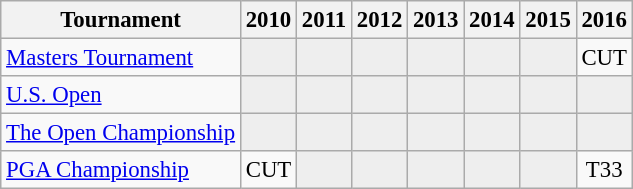<table class="wikitable" style="font-size:95%;text-align:center;">
<tr>
<th>Tournament</th>
<th>2010</th>
<th>2011</th>
<th>2012</th>
<th>2013</th>
<th>2014</th>
<th>2015</th>
<th>2016</th>
</tr>
<tr>
<td align=left><a href='#'>Masters Tournament</a></td>
<td style="background:#eeeeee;"></td>
<td style="background:#eeeeee;"></td>
<td style="background:#eeeeee;"></td>
<td style="background:#eeeeee;"></td>
<td style="background:#eeeeee;"></td>
<td style="background:#eeeeee;"></td>
<td>CUT</td>
</tr>
<tr>
<td align=left><a href='#'>U.S. Open</a></td>
<td style="background:#eeeeee;"></td>
<td style="background:#eeeeee;"></td>
<td style="background:#eeeeee;"></td>
<td style="background:#eeeeee;"></td>
<td style="background:#eeeeee;"></td>
<td style="background:#eeeeee;"></td>
<td style="background:#eeeeee;"></td>
</tr>
<tr>
<td align=left><a href='#'>The Open Championship</a></td>
<td style="background:#eeeeee;"></td>
<td style="background:#eeeeee;"></td>
<td style="background:#eeeeee;"></td>
<td style="background:#eeeeee;"></td>
<td style="background:#eeeeee;"></td>
<td style="background:#eeeeee;"></td>
<td style="background:#eeeeee;"></td>
</tr>
<tr>
<td align=left><a href='#'>PGA Championship</a></td>
<td>CUT</td>
<td style="background:#eeeeee;"></td>
<td style="background:#eeeeee;"></td>
<td style="background:#eeeeee;"></td>
<td style="background:#eeeeee;"></td>
<td style="background:#eeeeee;"></td>
<td>T33</td>
</tr>
</table>
